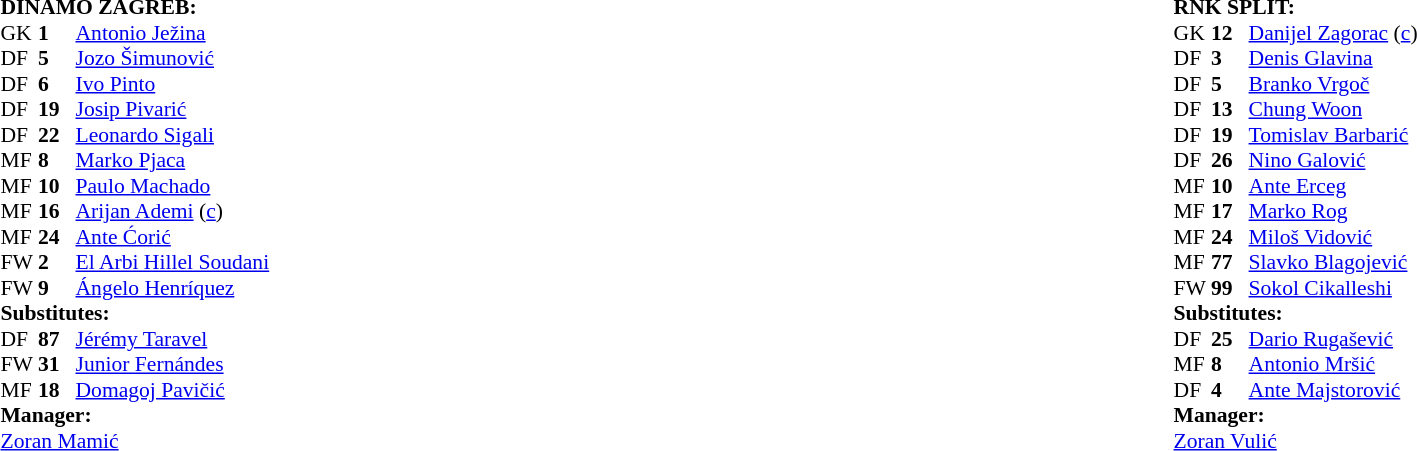<table width="100%">
<tr>
<td valign="top" width="40%"><br><table style="font-size: 90%" cellspacing="0" cellpadding="0">
<tr>
<td colspan="4"><strong>DINAMO ZAGREB:</strong></td>
</tr>
<tr>
<th width="25"></th>
<th width="25"></th>
<th width="160"></th>
<th width="45"></th>
</tr>
<tr>
<td>GK</td>
<td><strong>1</strong></td>
<td> <a href='#'>Antonio Ježina</a></td>
</tr>
<tr>
<td>DF</td>
<td><strong>5</strong></td>
<td> <a href='#'>Jozo Šimunović</a></td>
<td></td>
</tr>
<tr>
<td>DF</td>
<td><strong>6</strong></td>
<td> <a href='#'>Ivo Pinto</a></td>
</tr>
<tr>
<td>DF</td>
<td><strong>19</strong></td>
<td> <a href='#'>Josip Pivarić</a></td>
</tr>
<tr>
<td>DF</td>
<td><strong>22</strong></td>
<td> <a href='#'>Leonardo Sigali</a></td>
<td></td>
<td></td>
</tr>
<tr>
<td>MF</td>
<td><strong>8</strong></td>
<td> <a href='#'>Marko Pjaca</a></td>
</tr>
<tr>
<td>MF</td>
<td><strong>10</strong></td>
<td> <a href='#'>Paulo Machado</a></td>
</tr>
<tr>
<td>MF</td>
<td><strong>16</strong></td>
<td> <a href='#'>Arijan Ademi</a> (<a href='#'>c</a>)</td>
<td></td>
</tr>
<tr>
<td>MF</td>
<td><strong>24</strong></td>
<td> <a href='#'>Ante Ćorić</a></td>
<td></td>
<td></td>
</tr>
<tr>
<td>FW</td>
<td><strong>2</strong></td>
<td> <a href='#'>El Arbi Hillel Soudani</a></td>
<td></td>
<td></td>
</tr>
<tr>
<td>FW</td>
<td><strong>9</strong></td>
<td> <a href='#'>Ángelo Henríquez</a></td>
</tr>
<tr>
<td colspan=3><strong>Substitutes:</strong></td>
</tr>
<tr>
<td>DF</td>
<td><strong>87</strong></td>
<td> <a href='#'>Jérémy Taravel</a></td>
<td></td>
<td></td>
</tr>
<tr>
<td>FW</td>
<td><strong>31</strong></td>
<td> <a href='#'>Junior Fernándes</a></td>
<td></td>
<td></td>
</tr>
<tr>
<td>MF</td>
<td><strong>18</strong></td>
<td> <a href='#'>Domagoj Pavičić</a></td>
<td></td>
<td></td>
</tr>
<tr>
<td colspan=3><strong>Manager:</strong></td>
</tr>
<tr>
<td colspan="3"> <a href='#'>Zoran Mamić</a></td>
</tr>
</table>
</td>
<td valign="top" width="50%"><br><table style="font-size: 90%" cellspacing="0" cellpadding="0" align="center">
<tr>
<td colspan="4"><strong>RNK SPLIT:</strong></td>
</tr>
<tr>
<th width="25"></th>
<th width="25"></th>
<th width="160"></th>
<th width="45"></th>
</tr>
<tr>
<td>GK</td>
<td><strong>12</strong></td>
<td> <a href='#'>Danijel Zagorac</a> (<a href='#'>c</a>)</td>
<td></td>
</tr>
<tr>
<td>DF</td>
<td><strong>3</strong></td>
<td> <a href='#'>Denis Glavina</a></td>
<td></td>
<td></td>
</tr>
<tr>
<td>DF</td>
<td><strong>5</strong></td>
<td> <a href='#'>Branko Vrgoč</a></td>
</tr>
<tr>
<td>DF</td>
<td><strong>13</strong></td>
<td> <a href='#'>Chung Woon</a></td>
<td></td>
<td></td>
</tr>
<tr>
<td>DF</td>
<td><strong>19</strong></td>
<td> <a href='#'>Tomislav Barbarić</a></td>
<td></td>
</tr>
<tr>
<td>DF</td>
<td><strong>26</strong></td>
<td> <a href='#'>Nino Galović</a></td>
<td></td>
</tr>
<tr>
<td>MF</td>
<td><strong>10</strong></td>
<td> <a href='#'>Ante Erceg</a></td>
</tr>
<tr>
<td>MF</td>
<td><strong>17</strong></td>
<td> <a href='#'>Marko Rog</a></td>
<td></td>
</tr>
<tr>
<td>MF</td>
<td><strong>24</strong></td>
<td> <a href='#'>Miloš Vidović</a></td>
<td></td>
</tr>
<tr>
<td>MF</td>
<td><strong>77</strong></td>
<td> <a href='#'>Slavko Blagojević</a></td>
<td></td>
</tr>
<tr>
<td>FW</td>
<td><strong>99</strong></td>
<td> <a href='#'>Sokol Cikalleshi</a></td>
<td></td>
<td></td>
</tr>
<tr>
<td colspan=3><strong>Substitutes:</strong></td>
</tr>
<tr>
<td>DF</td>
<td><strong>25</strong></td>
<td> <a href='#'>Dario Rugašević</a></td>
<td></td>
<td></td>
</tr>
<tr>
<td>MF</td>
<td><strong>8</strong></td>
<td> <a href='#'>Antonio Mršić</a></td>
<td></td>
<td></td>
</tr>
<tr>
<td>DF</td>
<td><strong>4</strong></td>
<td> <a href='#'>Ante Majstorović</a></td>
<td></td>
<td></td>
</tr>
<tr>
<td colspan=3><strong>Manager:</strong></td>
</tr>
<tr>
<td colspan="3"> <a href='#'>Zoran Vulić</a></td>
</tr>
</table>
</td>
</tr>
</table>
